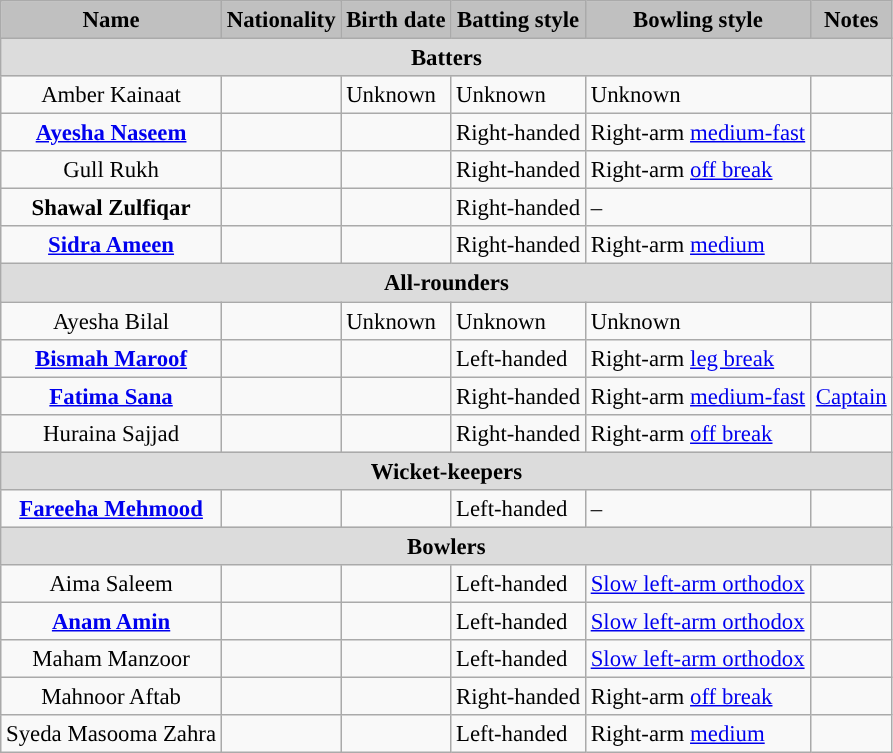<table class="wikitable" style="font-size:95%;">
<tr>
<th style="background:#C0C0C0; color:black; text-align:centre;">Name</th>
<th style="background:#C0C0C0; color:black; text-align:centre;">Nationality</th>
<th style="background:#C0C0C0; color:black; text-align:centre;">Birth date</th>
<th style="background:#C0C0C0; color:black; text-align:centre;">Batting style</th>
<th style="background:#C0C0C0; color:black; text-align:centre;">Bowling style</th>
<th style="background:#C0C0C0; color:black; text-align:centre;">Notes</th>
</tr>
<tr>
<th colspan="6" style="background:#dcdcdc" text-align:centre;">Batters</th>
</tr>
<tr>
<td style="text-align:center">Amber Kainaat</td>
<td></td>
<td>Unknown</td>
<td>Unknown</td>
<td>Unknown</td>
<td></td>
</tr>
<tr>
<td style="text-align:center"><strong><a href='#'>Ayesha Naseem</a></strong></td>
<td></td>
<td></td>
<td>Right-handed</td>
<td>Right-arm <a href='#'>medium-fast</a></td>
<td></td>
</tr>
<tr>
<td style="text-align:center">Gull Rukh</td>
<td></td>
<td></td>
<td>Right-handed</td>
<td>Right-arm <a href='#'>off break</a></td>
<td></td>
</tr>
<tr>
<td style="text-align:center"><strong>Shawal Zulfiqar</strong></td>
<td></td>
<td></td>
<td>Right-handed</td>
<td>–</td>
<td></td>
</tr>
<tr>
<td style="text-align:center"><strong><a href='#'>Sidra Ameen</a></strong></td>
<td></td>
<td></td>
<td>Right-handed</td>
<td>Right-arm <a href='#'>medium</a></td>
<td></td>
</tr>
<tr>
<th colspan="6" style="background:#dcdcdc" text-align:centre;">All-rounders</th>
</tr>
<tr>
<td style="text-align:center">Ayesha Bilal</td>
<td></td>
<td>Unknown</td>
<td>Unknown</td>
<td>Unknown</td>
<td></td>
</tr>
<tr>
<td style="text-align:center"><strong><a href='#'>Bismah Maroof</a></strong></td>
<td></td>
<td></td>
<td>Left-handed</td>
<td>Right-arm <a href='#'>leg break</a></td>
<td></td>
</tr>
<tr>
<td style="text-align:center"><strong><a href='#'>Fatima Sana</a></strong></td>
<td></td>
<td></td>
<td>Right-handed</td>
<td>Right-arm <a href='#'>medium-fast</a></td>
<td><a href='#'>Captain</a></td>
</tr>
<tr>
<td style="text-align:center">Huraina Sajjad</td>
<td></td>
<td></td>
<td>Right-handed</td>
<td>Right-arm <a href='#'>off break</a></td>
<td></td>
</tr>
<tr>
<th colspan="6" style="background:#dcdcdc" text-align:centre;">Wicket-keepers</th>
</tr>
<tr>
<td style="text-align:center"><strong><a href='#'>Fareeha Mehmood</a></strong></td>
<td></td>
<td></td>
<td>Left-handed</td>
<td>–</td>
<td></td>
</tr>
<tr>
<th colspan="6" style="background:#dcdcdc" text-align:centre;">Bowlers</th>
</tr>
<tr>
<td style="text-align:center">Aima Saleem</td>
<td></td>
<td></td>
<td>Left-handed</td>
<td><a href='#'>Slow left-arm orthodox</a></td>
<td></td>
</tr>
<tr>
<td style="text-align:center"><strong><a href='#'>Anam Amin</a></strong></td>
<td></td>
<td></td>
<td>Left-handed</td>
<td><a href='#'>Slow left-arm orthodox</a></td>
<td></td>
</tr>
<tr>
<td style="text-align:center">Maham Manzoor</td>
<td></td>
<td></td>
<td>Left-handed</td>
<td><a href='#'>Slow left-arm orthodox</a></td>
<td></td>
</tr>
<tr>
<td style="text-align:center">Mahnoor Aftab</td>
<td></td>
<td></td>
<td>Right-handed</td>
<td>Right-arm <a href='#'>off break</a></td>
<td></td>
</tr>
<tr>
<td style="text-align:center">Syeda Masooma Zahra</td>
<td></td>
<td></td>
<td>Left-handed</td>
<td>Right-arm <a href='#'>medium</a></td>
<td></td>
</tr>
</table>
